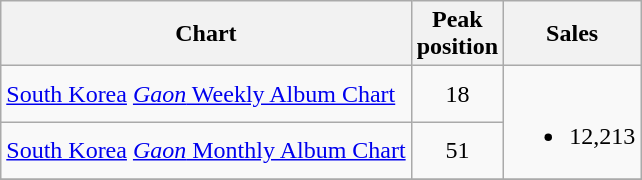<table class="wikitable sortable">
<tr>
<th>Chart</th>
<th>Peak<br>position</th>
<th>Sales</th>
</tr>
<tr>
<td><a href='#'>South Korea</a> <a href='#'><em>Gaon</em> Weekly Album Chart</a></td>
<td align="center">18</td>
<td rowspan="2"><br><ul><li>12,213</li></ul></td>
</tr>
<tr>
<td><a href='#'>South Korea</a> <a href='#'><em>Gaon</em> Monthly Album Chart</a></td>
<td align="center">51</td>
</tr>
<tr>
</tr>
</table>
